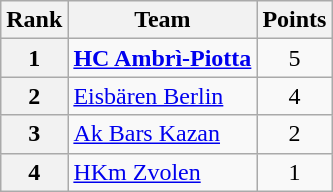<table class="wikitable" style="text-align: center;">
<tr>
<th>Rank</th>
<th>Team</th>
<th>Points</th>
</tr>
<tr>
<th>1</th>
<td style="text-align: left;"> <strong><a href='#'>HC Ambrì-Piotta</a></strong></td>
<td>5</td>
</tr>
<tr>
<th>2</th>
<td style="text-align: left;"> <a href='#'>Eisbären Berlin</a></td>
<td>4</td>
</tr>
<tr>
<th>3</th>
<td style="text-align: left;"> <a href='#'>Ak Bars Kazan</a></td>
<td>2</td>
</tr>
<tr>
<th>4</th>
<td style="text-align: left;"> <a href='#'>HKm Zvolen</a></td>
<td>1</td>
</tr>
</table>
